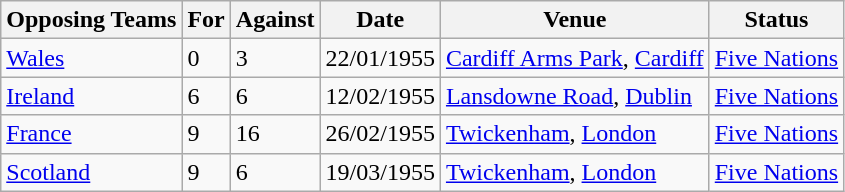<table class="wikitable">
<tr>
<th>Opposing Teams</th>
<th>For</th>
<th>Against</th>
<th>Date</th>
<th>Venue</th>
<th>Status</th>
</tr>
<tr>
<td><a href='#'>Wales</a></td>
<td>0</td>
<td>3</td>
<td>22/01/1955</td>
<td><a href='#'>Cardiff Arms Park</a>, <a href='#'>Cardiff</a></td>
<td><a href='#'>Five Nations</a></td>
</tr>
<tr>
<td><a href='#'>Ireland</a></td>
<td>6</td>
<td>6</td>
<td>12/02/1955</td>
<td><a href='#'>Lansdowne Road</a>, <a href='#'>Dublin</a></td>
<td><a href='#'>Five Nations</a></td>
</tr>
<tr>
<td><a href='#'>France</a></td>
<td>9</td>
<td>16</td>
<td>26/02/1955</td>
<td><a href='#'>Twickenham</a>, <a href='#'>London</a></td>
<td><a href='#'>Five Nations</a></td>
</tr>
<tr>
<td><a href='#'>Scotland</a></td>
<td>9</td>
<td>6</td>
<td>19/03/1955</td>
<td><a href='#'>Twickenham</a>, <a href='#'>London</a></td>
<td><a href='#'>Five Nations</a></td>
</tr>
</table>
